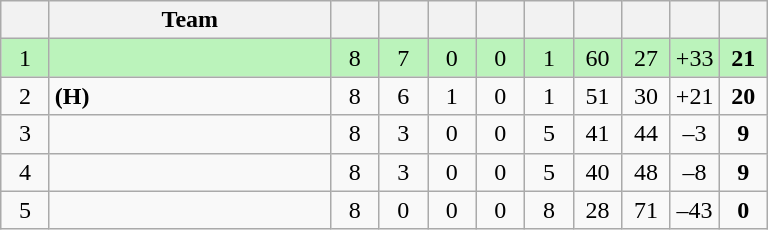<table class="wikitable" style="text-align: center; font-size: 100%;">
<tr>
<th width="25"></th>
<th width="180">Team</th>
<th width="25"></th>
<th width="25"></th>
<th width="25"></th>
<th width="25"></th>
<th width="25"></th>
<th width="25"></th>
<th width="25"></th>
<th width="25"></th>
<th width="25"></th>
</tr>
<tr style="background-color: #bbf3bb;">
<td>1</td>
<td align=left></td>
<td>8</td>
<td>7</td>
<td>0</td>
<td>0</td>
<td>1</td>
<td>60</td>
<td>27</td>
<td>+33</td>
<td><strong>21</strong></td>
</tr>
<tr>
<td>2</td>
<td align=left> <strong>(H)</strong></td>
<td>8</td>
<td>6</td>
<td>1</td>
<td>0</td>
<td>1</td>
<td>51</td>
<td>30</td>
<td>+21</td>
<td><strong>20</strong></td>
</tr>
<tr>
<td>3</td>
<td align=left></td>
<td>8</td>
<td>3</td>
<td>0</td>
<td>0</td>
<td>5</td>
<td>41</td>
<td>44</td>
<td>–3</td>
<td><strong>9</strong></td>
</tr>
<tr>
<td>4</td>
<td align=left></td>
<td>8</td>
<td>3</td>
<td>0</td>
<td>0</td>
<td>5</td>
<td>40</td>
<td>48</td>
<td>–8</td>
<td><strong>9</strong></td>
</tr>
<tr>
<td>5</td>
<td align=left></td>
<td>8</td>
<td>0</td>
<td>0</td>
<td>0</td>
<td>8</td>
<td>28</td>
<td>71</td>
<td>–43</td>
<td><strong>0</strong></td>
</tr>
</table>
